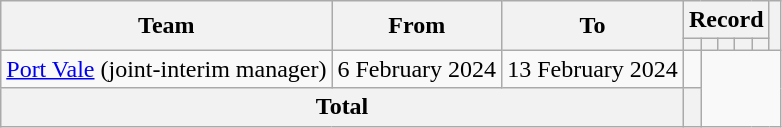<table class=wikitable style="text-align: center">
<tr>
<th rowspan=2>Team</th>
<th rowspan=2>From</th>
<th rowspan=2>To</th>
<th colspan=5>Record</th>
<th rowspan=2></th>
</tr>
<tr>
<th></th>
<th></th>
<th></th>
<th></th>
<th></th>
</tr>
<tr>
<td align=left><a href='#'>Port Vale</a> (joint-interim manager)</td>
<td align=left>6 February 2024</td>
<td align=left>13 February 2024<br></td>
<td></td>
</tr>
<tr>
<th colspan=3>Total<br></th>
<th></th>
</tr>
</table>
